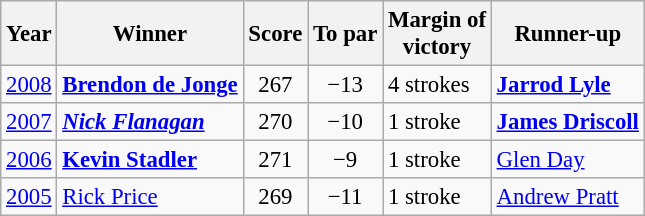<table class=wikitable style=font-size:95%>
<tr>
<th>Year</th>
<th>Winner</th>
<th>Score</th>
<th>To par</th>
<th>Margin of<br>victory</th>
<th>Runner-up</th>
</tr>
<tr>
<td><a href='#'>2008</a></td>
<td> <strong><a href='#'>Brendon de Jonge</a></strong></td>
<td align=center>267</td>
<td align=center>−13</td>
<td>4 strokes</td>
<td> <strong><a href='#'>Jarrod Lyle</a></strong></td>
</tr>
<tr>
<td><a href='#'>2007</a></td>
<td> <strong><em><a href='#'>Nick Flanagan</a></em></strong></td>
<td align=center>270</td>
<td align=center>−10</td>
<td>1 stroke</td>
<td> <strong><a href='#'>James Driscoll</a></strong></td>
</tr>
<tr>
<td><a href='#'>2006</a></td>
<td> <strong><a href='#'>Kevin Stadler</a></strong></td>
<td align=center>271</td>
<td align=center>−9</td>
<td>1 stroke</td>
<td> <a href='#'>Glen Day</a></td>
</tr>
<tr>
<td><a href='#'>2005</a></td>
<td> <a href='#'>Rick Price</a></td>
<td align=center>269</td>
<td align=center>−11</td>
<td>1 stroke</td>
<td> <a href='#'>Andrew Pratt</a></td>
</tr>
</table>
